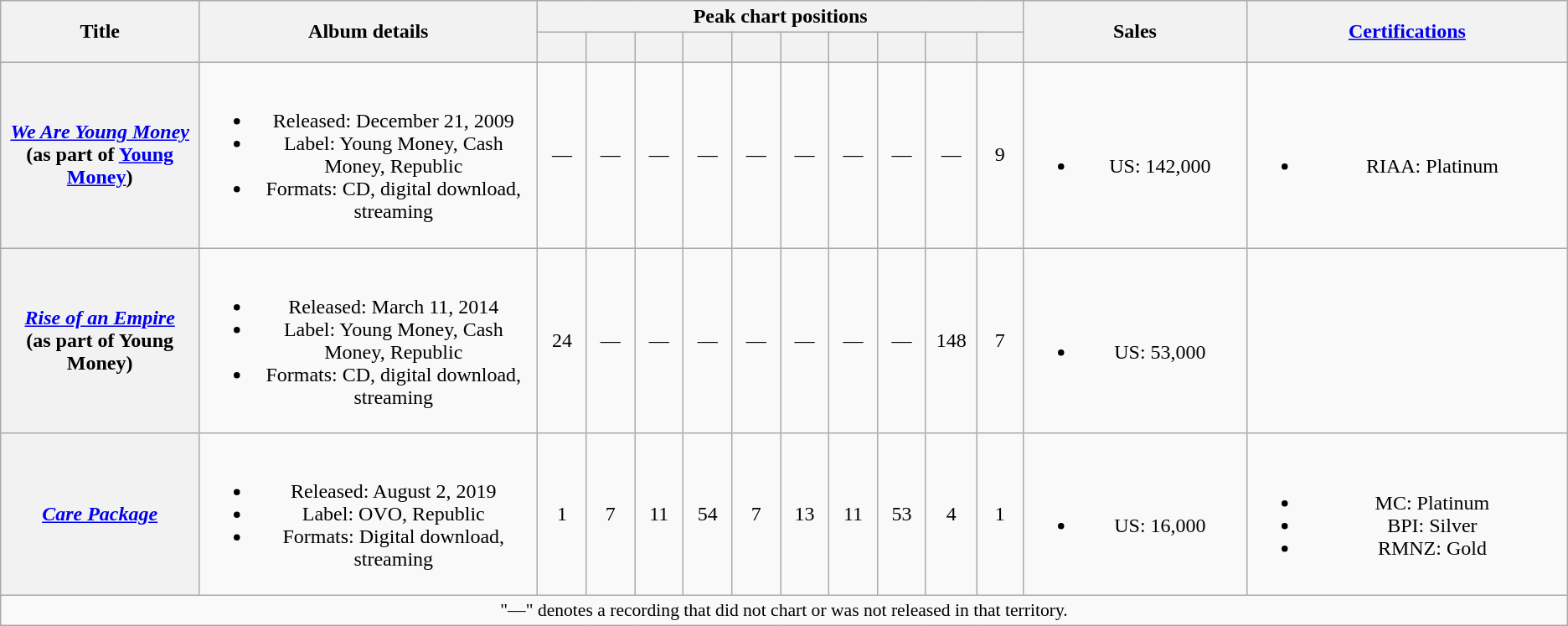<table class="wikitable plainrowheaders" style="text-align:center;">
<tr>
<th scope="col" rowspan="2" style="width:11em;">Title</th>
<th scope="col" rowspan="2" style="width:19em;">Album details</th>
<th scope="col" colspan="10">Peak chart positions</th>
<th scope="col" rowspan="2" style="width:12em;">Sales</th>
<th scope="col" rowspan="2" style="width:18em;"><a href='#'>Certifications</a></th>
</tr>
<tr>
<th scope="col" style="width:2.5em;font-size:90%;"><a href='#'></a><br></th>
<th scope="col" style="width:2.5em;font-size:90%;"><a href='#'></a><br></th>
<th scope="col" style="width:2.5em;font-size:90%;"><a href='#'></a><br></th>
<th scope="col" style="width:2.5em;font-size:90%;"><a href='#'></a><br></th>
<th scope="col" style="width:2.5em;font-size:90%;"><a href='#'></a><br></th>
<th scope="col" style="width:2.5em;font-size:90%;"><a href='#'></a><br></th>
<th scope="col" style="width:2.5em;font-size:90%;"><a href='#'></a><br></th>
<th scope="col" style="width:2.5em;font-size:90%;"><a href='#'></a><br></th>
<th scope="col" style="width:2.5em;font-size:90%;"><a href='#'></a><br></th>
<th scope="col" style="width:2.5em;font-size:90%;"><a href='#'></a><br></th>
</tr>
<tr>
<th scope="row"><em><a href='#'>We Are Young Money</a></em><br><span>(as part of <a href='#'>Young Money</a>)</span></th>
<td><br><ul><li>Released: December 21, 2009</li><li>Label: Young Money, Cash Money, Republic</li><li>Formats: CD, digital download, streaming</li></ul></td>
<td>—</td>
<td>—</td>
<td>—</td>
<td>—</td>
<td>—</td>
<td>—</td>
<td>—</td>
<td>—</td>
<td>—</td>
<td>9</td>
<td><br><ul><li>US: 142,000</li></ul></td>
<td><br><ul><li>RIAA: Platinum</li></ul></td>
</tr>
<tr>
<th scope="row"><em><a href='#'>Rise of an Empire</a></em><br><span>(as part of Young Money)</span></th>
<td><br><ul><li>Released: March 11, 2014</li><li>Label: Young Money, Cash Money, Republic</li><li>Formats: CD, digital download, streaming</li></ul></td>
<td>24</td>
<td>—</td>
<td>—</td>
<td>—</td>
<td>—</td>
<td>—</td>
<td>—</td>
<td>—</td>
<td>148</td>
<td>7</td>
<td><br><ul><li>US: 53,000</li></ul></td>
<td></td>
</tr>
<tr>
<th scope="row"><em><a href='#'>Care Package</a></em></th>
<td><br><ul><li>Released: August 2, 2019</li><li>Label: OVO, Republic</li><li>Formats: Digital download, streaming</li></ul></td>
<td>1</td>
<td>7</td>
<td>11</td>
<td>54</td>
<td>7</td>
<td>13</td>
<td>11</td>
<td>53</td>
<td>4</td>
<td>1</td>
<td><br><ul><li>US: 16,000</li></ul></td>
<td><br><ul><li>MC: Platinum</li><li>BPI: Silver</li><li>RMNZ: Gold</li></ul></td>
</tr>
<tr>
<td colspan="16" style="font-size:90%">"—" denotes a recording that did not chart or was not released in that territory.</td>
</tr>
</table>
